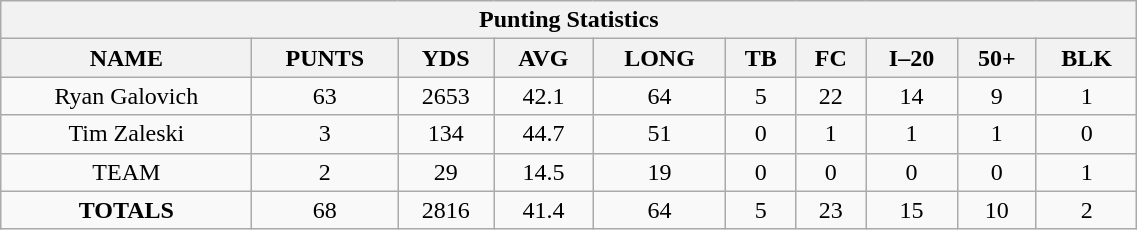<table style="width:60%; text-align:center;" class="wikitable collapsible collapsed">
<tr>
<th colspan="12">Punting Statistics</th>
</tr>
<tr>
<th>NAME</th>
<th>PUNTS</th>
<th>YDS</th>
<th>AVG</th>
<th>LONG</th>
<th>TB</th>
<th>FC</th>
<th>I–20</th>
<th>50+</th>
<th>BLK</th>
</tr>
<tr>
<td>Ryan Galovich</td>
<td>63</td>
<td>2653</td>
<td>42.1</td>
<td>64</td>
<td>5</td>
<td>22</td>
<td>14</td>
<td>9</td>
<td>1</td>
</tr>
<tr>
<td>Tim Zaleski</td>
<td>3</td>
<td>134</td>
<td>44.7</td>
<td>51</td>
<td>0</td>
<td>1</td>
<td>1</td>
<td>1</td>
<td>0</td>
</tr>
<tr>
<td>TEAM</td>
<td>2</td>
<td>29</td>
<td>14.5</td>
<td>19</td>
<td>0</td>
<td>0</td>
<td>0</td>
<td>0</td>
<td>1</td>
</tr>
<tr>
<td><strong>TOTALS</strong></td>
<td>68</td>
<td>2816</td>
<td>41.4</td>
<td>64</td>
<td>5</td>
<td>23</td>
<td>15</td>
<td>10</td>
<td>2</td>
</tr>
</table>
